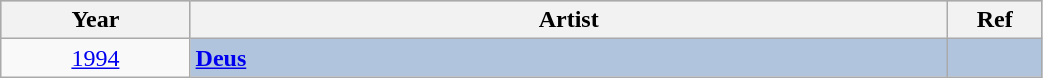<table class="wikitable" style="width:55%;">
<tr style="background:#bebebe;">
<th style="width:10%;">Year</th>
<th style="width:40%;">Artist</th>
<th style="width:5%;">Ref</th>
</tr>
<tr>
<td align="center"><a href='#'>1994</a></td>
<td style="background:#B0C4DE"><strong><a href='#'>Deus</a> </strong></td>
<td style="background:#B0C4DE" align="center"></td>
</tr>
</table>
